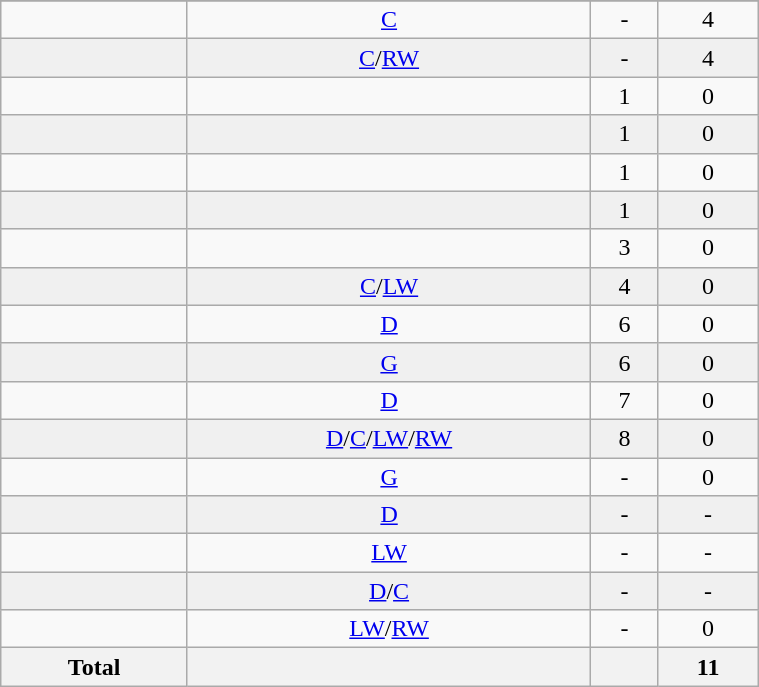<table class="wikitable sortable" width ="40%">
<tr align="center">
</tr>
<tr align="center" bgcolor="">
<td></td>
<td><a href='#'>C</a></td>
<td>-</td>
<td>4</td>
</tr>
<tr align="center" bgcolor="f0f0f0">
<td></td>
<td><a href='#'>C</a>/<a href='#'>RW</a></td>
<td>-</td>
<td>4</td>
</tr>
<tr align="center" bgcolor="">
<td></td>
<td></td>
<td>1</td>
<td>0</td>
</tr>
<tr align="center" bgcolor="f0f0f0">
<td></td>
<td></td>
<td>1</td>
<td>0</td>
</tr>
<tr align="center" bgcolor="">
<td></td>
<td></td>
<td>1</td>
<td>0</td>
</tr>
<tr align="center" bgcolor="f0f0f0">
<td></td>
<td></td>
<td>1</td>
<td>0</td>
</tr>
<tr align="center" bgcolor="">
<td></td>
<td></td>
<td>3</td>
<td>0</td>
</tr>
<tr align="center" bgcolor="f0f0f0">
<td></td>
<td><a href='#'>C</a>/<a href='#'>LW</a></td>
<td>4</td>
<td>0</td>
</tr>
<tr align="center" bgcolor="">
<td></td>
<td><a href='#'>D</a></td>
<td>6</td>
<td>0</td>
</tr>
<tr align="center" bgcolor="f0f0f0">
<td></td>
<td><a href='#'>G</a></td>
<td>6</td>
<td>0</td>
</tr>
<tr align="center" bgcolor="">
<td></td>
<td><a href='#'>D</a></td>
<td>7</td>
<td>0</td>
</tr>
<tr align="center" bgcolor="f0f0f0">
<td></td>
<td><a href='#'>D</a>/<a href='#'>C</a>/<a href='#'>LW</a>/<a href='#'>RW</a></td>
<td>8</td>
<td>0</td>
</tr>
<tr align="center" bgcolor="">
<td></td>
<td><a href='#'>G</a></td>
<td>-</td>
<td>0</td>
</tr>
<tr align="center" bgcolor="f0f0f0">
<td></td>
<td><a href='#'>D</a></td>
<td>-</td>
<td>-</td>
</tr>
<tr align="center" bgcolor="">
<td></td>
<td><a href='#'>LW</a></td>
<td>-</td>
<td>-</td>
</tr>
<tr align="center" bgcolor="f0f0f0">
<td></td>
<td><a href='#'>D</a>/<a href='#'>C</a></td>
<td>-</td>
<td>-</td>
</tr>
<tr align="center" bgcolor="">
<td></td>
<td><a href='#'>LW</a>/<a href='#'>RW</a></td>
<td>-</td>
<td>0</td>
</tr>
<tr>
<th>Total</th>
<th></th>
<th></th>
<th>11</th>
</tr>
</table>
